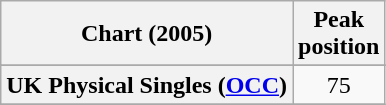<table class="wikitable sortable plainrowheaders" style="text-align:center">
<tr>
<th>Chart (2005)</th>
<th>Peak<br>position</th>
</tr>
<tr>
</tr>
<tr>
</tr>
<tr>
<th scope="row">UK Physical Singles (<a href='#'>OCC</a>)</th>
<td>75</td>
</tr>
<tr>
</tr>
</table>
